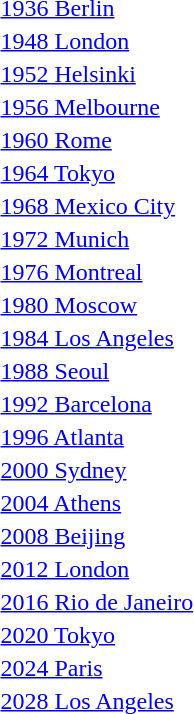<table>
<tr>
<td><a href='#'>1936 Berlin</a><br></td>
<td></td>
<td></td>
<td></td>
</tr>
<tr>
<td><a href='#'>1948 London</a><br></td>
<td></td>
<td></td>
<td></td>
</tr>
<tr>
<td><a href='#'>1952 Helsinki</a><br></td>
<td></td>
<td></td>
<td></td>
</tr>
<tr>
<td><a href='#'>1956 Melbourne</a><br></td>
<td></td>
<td></td>
<td></td>
</tr>
<tr>
<td><a href='#'>1960 Rome</a><br></td>
<td></td>
<td></td>
<td></td>
</tr>
<tr>
<td><a href='#'>1964 Tokyo</a><br></td>
<td></td>
<td></td>
<td></td>
</tr>
<tr>
<td><a href='#'>1968 Mexico City</a><br></td>
<td></td>
<td></td>
<td></td>
</tr>
<tr>
<td><a href='#'>1972 Munich</a><br></td>
<td></td>
<td></td>
<td></td>
</tr>
<tr>
<td><a href='#'>1976 Montreal</a><br></td>
<td></td>
<td></td>
<td></td>
</tr>
<tr>
<td><a href='#'>1980 Moscow</a><br></td>
<td></td>
<td></td>
<td></td>
</tr>
<tr>
<td><a href='#'>1984 Los Angeles</a><br></td>
<td></td>
<td></td>
<td></td>
</tr>
<tr>
<td><a href='#'>1988 Seoul</a><br></td>
<td></td>
<td></td>
<td></td>
</tr>
<tr>
<td><a href='#'>1992 Barcelona</a><br></td>
<td></td>
<td></td>
<td></td>
</tr>
<tr>
<td><a href='#'>1996 Atlanta</a><br></td>
<td></td>
<td></td>
<td></td>
</tr>
<tr>
<td><a href='#'>2000 Sydney</a><br></td>
<td></td>
<td></td>
<td></td>
</tr>
<tr>
<td><a href='#'>2004 Athens</a><br></td>
<td></td>
<td></td>
<td></td>
</tr>
<tr>
<td><a href='#'>2008 Beijing</a><br></td>
<td></td>
<td></td>
<td></td>
</tr>
<tr>
<td><a href='#'>2012 London</a><br></td>
<td></td>
<td></td>
<td></td>
</tr>
<tr>
<td><a href='#'>2016 Rio de Janeiro</a><br></td>
<td></td>
<td></td>
<td></td>
</tr>
<tr>
<td><a href='#'>2020 Tokyo</a><br></td>
<td></td>
<td></td>
<td></td>
</tr>
<tr>
<td><a href='#'>2024 Paris</a> <br></td>
<td></td>
<td></td>
<td></td>
</tr>
<tr>
<td><a href='#'>2028 Los Angeles</a> <br></td>
<td></td>
<td></td>
<td></td>
</tr>
<tr>
</tr>
</table>
